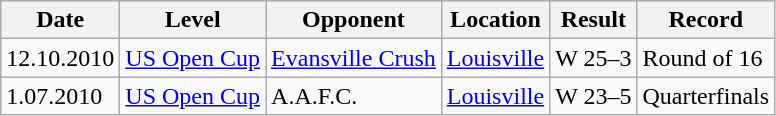<table class= "wikitable">
<tr>
<th>Date</th>
<th>Level</th>
<th>Opponent</th>
<th>Location</th>
<th>Result</th>
<th>Record</th>
</tr>
<tr>
<td>12.10.2010</td>
<td><a href='#'>US Open Cup</a></td>
<td><a href='#'>Evansville Crush</a></td>
<td><a href='#'>Louisville</a></td>
<td>W 25–3</td>
<td>Round of 16</td>
</tr>
<tr>
<td>1.07.2010</td>
<td><a href='#'>US Open Cup</a></td>
<td>A.A.F.C.</td>
<td><a href='#'>Louisville</a></td>
<td>W 23–5</td>
<td>Quarterfinals</td>
</tr>
</table>
